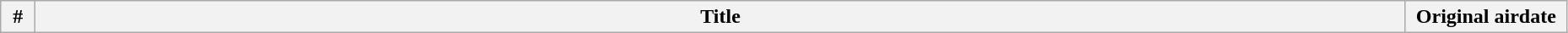<table class="wikitable plainrowheaders" style="width:98%;">
<tr>
<th width="20">#</th>
<th>Title</th>
<th width="120">Original airdate<br>




</th>
</tr>
</table>
